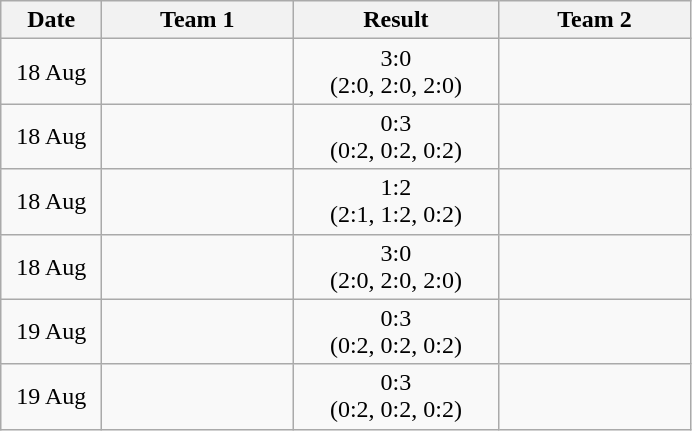<table class="wikitable" style="text-align:center">
<tr>
<th width=60>Date</th>
<th width=120>Team 1</th>
<th width=130>Result</th>
<th width=120>Team 2</th>
</tr>
<tr>
<td>18 Aug</td>
<td style="text-align:right;"></td>
<td>3:0 <br> (2:0, 2:0, 2:0)</td>
<td style="text-align:left;"></td>
</tr>
<tr>
<td>18 Aug</td>
<td style="text-align:right;"></td>
<td>0:3 <br> (0:2, 0:2, 0:2)</td>
<td style="text-align:left;"></td>
</tr>
<tr>
<td>18 Aug</td>
<td style="text-align:right;"></td>
<td>1:2 <br> (2:1, 1:2, 0:2)</td>
<td style="text-align:left;"></td>
</tr>
<tr>
<td>18 Aug</td>
<td style="text-align:right;"></td>
<td>3:0 <br> (2:0, 2:0, 2:0)</td>
<td style="text-align:left;"></td>
</tr>
<tr>
<td>19 Aug</td>
<td style="text-align:right;"></td>
<td>0:3 <br> (0:2, 0:2, 0:2)</td>
<td style="text-align:left;"></td>
</tr>
<tr>
<td>19 Aug</td>
<td style="text-align:right;"></td>
<td>0:3 <br> (0:2, 0:2, 0:2)</td>
<td style="text-align:left;"></td>
</tr>
</table>
